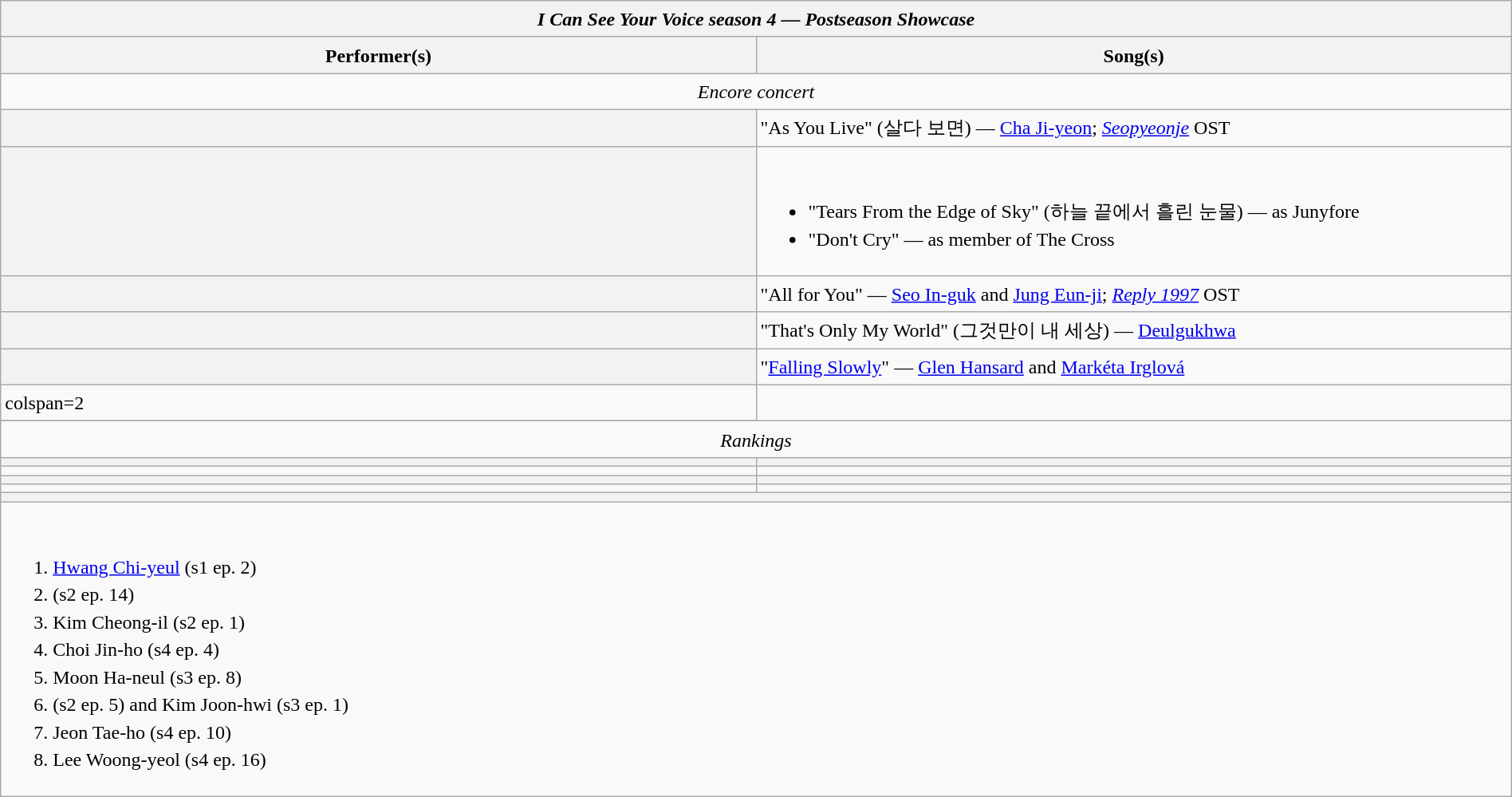<table class="wikitable plainrowheaders mw-collapsible" style="line-height:23px; width:100%;">
<tr>
<th colspan=2><em>I Can See Your Voice season 4 — Postseason Showcase</em></th>
</tr>
<tr>
<th width=50%>Performer(s)</th>
<th width=50%>Song(s)</th>
</tr>
<tr style="text-align:center;">
<td colspan=2><em>Encore concert</em></td>
</tr>
<tr>
<th></th>
<td>"As You Live" (살다 보면) — <a href='#'>Cha Ji-yeon</a>; <em><a href='#'>Seopyeonje</a></em> OST</td>
</tr>
<tr>
<th></th>
<td><br><ul><li>"Tears From the Edge of Sky" (하늘 끝에서 흘린 눈물) — as Junyfore</li><li>"Don't Cry" — as member of The Cross</li></ul></td>
</tr>
<tr>
<th></th>
<td>"All for You" — <a href='#'>Seo In-guk</a> and <a href='#'>Jung Eun-ji</a>; <em><a href='#'>Reply 1997</a></em> OST</td>
</tr>
<tr>
<th></th>
<td>"That's Only My World" (그것만이 내 세상) — <a href='#'>Deulgukhwa</a></td>
</tr>
<tr>
<th></th>
<td>"<a href='#'>Falling Slowly</a>" — <a href='#'>Glen Hansard</a> and <a href='#'>Markéta Irglová</a></td>
</tr>
<tr>
<td>colspan=2 </td>
</tr>
<tr>
</tr>
<tr style="text-align:center;">
<td colspan=2><em>Rankings</em></td>
</tr>
<tr>
<th></th>
<th></th>
</tr>
<tr>
<td></td>
<td></td>
</tr>
<tr>
<th></th>
<th></th>
</tr>
<tr>
<td></td>
<td></td>
</tr>
<tr>
<th colspan=2></th>
</tr>
<tr>
<td colspan=2><br><ol><li><a href='#'>Hwang Chi-yeul</a> (s1 ep. 2)</li><li> (s2 ep. 14)</li><li>Kim Cheong-il (s2 ep. 1)</li><li>Choi Jin-ho (s4 ep. 4)</li><li>Moon Ha-neul (s3 ep. 8)</li><li> (s2 ep. 5) and Kim Joon-hwi (s3 ep. 1)</li><li>Jeon Tae-ho (s4 ep. 10)</li><li>Lee Woong-yeol (s4 ep. 16)</li></ol></td>
</tr>
</table>
